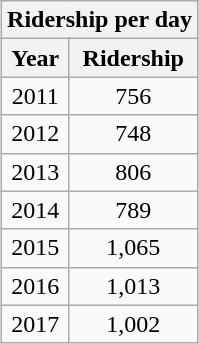<table class="wikitable" style="margin: 1em 0.2em; text-align: center;">
<tr>
<th colspan="2">Ridership per day </th>
</tr>
<tr>
<th>Year</th>
<th>Ridership</th>
</tr>
<tr>
<td>2011</td>
<td>756</td>
</tr>
<tr>
<td>2012</td>
<td>748</td>
</tr>
<tr>
<td>2013</td>
<td>806</td>
</tr>
<tr>
<td>2014</td>
<td>789</td>
</tr>
<tr>
<td>2015</td>
<td>1,065</td>
</tr>
<tr>
<td>2016</td>
<td>1,013</td>
</tr>
<tr>
<td>2017</td>
<td>1,002</td>
</tr>
</table>
